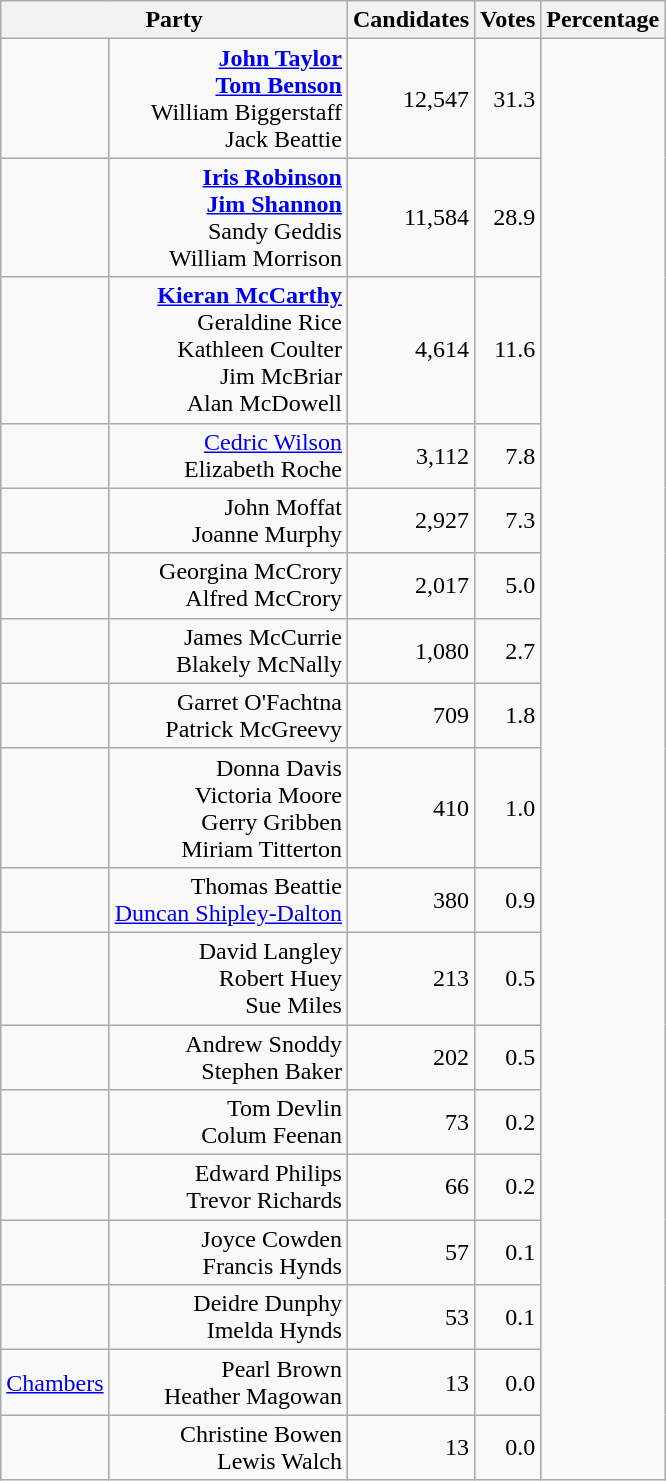<table class="wikitable">
<tr>
<th colspan="2" rowspan="1" align="center" valign="top">Party</th>
<th valign="top">Candidates</th>
<th valign="top">Votes</th>
<th valign="top">Percentage</th>
</tr>
<tr>
<td></td>
<td align="right"><strong><a href='#'>John Taylor</a></strong><br><strong><a href='#'>Tom Benson</a></strong><br>William Biggerstaff<br>Jack Beattie</td>
<td align="right">12,547</td>
<td align="right">31.3</td>
</tr>
<tr>
<td></td>
<td align="right"><strong><a href='#'>Iris Robinson</a></strong><br><strong><a href='#'>Jim Shannon</a></strong><br>Sandy Geddis<br>William Morrison</td>
<td align="right">11,584</td>
<td align="right">28.9</td>
</tr>
<tr>
<td></td>
<td align="right"><strong><a href='#'>Kieran McCarthy</a></strong><br>Geraldine Rice<br>Kathleen Coulter<br>Jim McBriar<br>Alan McDowell</td>
<td align="right">4,614</td>
<td align="right">11.6</td>
</tr>
<tr>
<td></td>
<td align="right"><a href='#'>Cedric Wilson</a><br>Elizabeth Roche</td>
<td align="right">3,112</td>
<td align="right">7.8</td>
</tr>
<tr>
<td></td>
<td align="right">John Moffat<br>Joanne Murphy</td>
<td align="right">2,927</td>
<td align="right">7.3</td>
</tr>
<tr>
<td></td>
<td align="right">Georgina McCrory<br>Alfred McCrory</td>
<td align="right">2,017</td>
<td align="right">5.0</td>
</tr>
<tr>
<td></td>
<td align="right">James McCurrie<br>Blakely McNally</td>
<td align="right">1,080</td>
<td align="right">2.7</td>
</tr>
<tr>
<td></td>
<td align="right">Garret O'Fachtna<br>Patrick McGreevy</td>
<td align="right">709</td>
<td align="right">1.8</td>
</tr>
<tr>
<td></td>
<td align="right">Donna Davis<br>Victoria Moore<br>Gerry Gribben<br>Miriam Titterton</td>
<td align="right">410</td>
<td align="right">1.0</td>
</tr>
<tr>
<td></td>
<td align="right">Thomas Beattie<br><a href='#'>Duncan Shipley-Dalton</a></td>
<td align="right">380</td>
<td align="right">0.9</td>
</tr>
<tr>
<td></td>
<td align="right">David Langley<br>Robert Huey<br>Sue Miles</td>
<td align="right">213</td>
<td align="right">0.5</td>
</tr>
<tr>
<td></td>
<td align="right">Andrew Snoddy<br>Stephen Baker</td>
<td align="right">202</td>
<td align="right">0.5</td>
</tr>
<tr>
<td></td>
<td align="right">Tom Devlin<br>Colum Feenan</td>
<td align="right">73</td>
<td align="right">0.2</td>
</tr>
<tr>
<td></td>
<td align="right">Edward Philips<br>Trevor Richards</td>
<td align="right">66</td>
<td align="right">0.2</td>
</tr>
<tr>
<td></td>
<td align="right">Joyce Cowden<br>Francis Hynds</td>
<td align="right">57</td>
<td align="right">0.1</td>
</tr>
<tr>
<td></td>
<td align="right">Deidre Dunphy<br>Imelda Hynds</td>
<td align="right">53</td>
<td align="right">0.1</td>
</tr>
<tr>
<td> <a href='#'>Chambers</a></td>
<td align="right">Pearl Brown<br>Heather Magowan</td>
<td align="right">13</td>
<td align="right">0.0</td>
</tr>
<tr>
<td></td>
<td align="right">Christine Bowen<br>Lewis Walch</td>
<td align="right">13</td>
<td align="right">0.0</td>
</tr>
</table>
